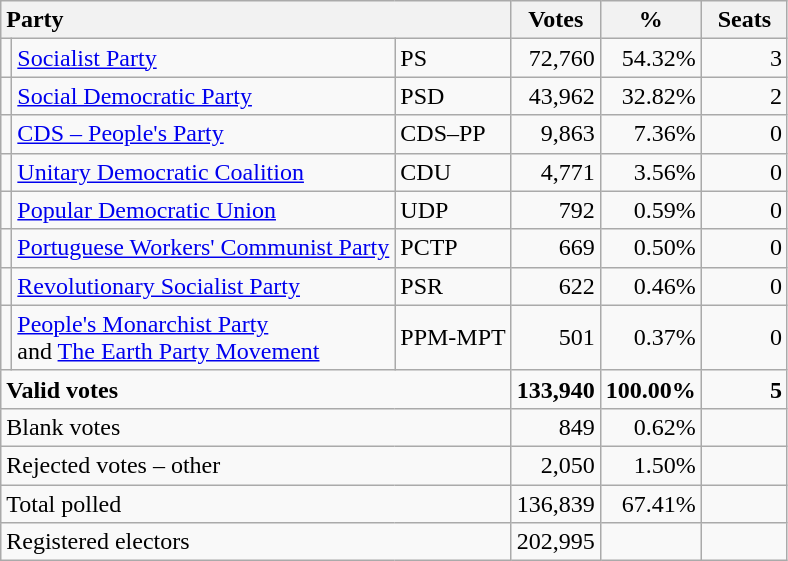<table class="wikitable" border="1" style="text-align:right;">
<tr>
<th style="text-align:left;" colspan=3>Party</th>
<th align=center width="50">Votes</th>
<th align=center width="50">%</th>
<th align=center width="50">Seats</th>
</tr>
<tr>
<td></td>
<td align=left><a href='#'>Socialist Party</a></td>
<td align=left>PS</td>
<td>72,760</td>
<td>54.32%</td>
<td>3</td>
</tr>
<tr>
<td></td>
<td align=left><a href='#'>Social Democratic Party</a></td>
<td align=left>PSD</td>
<td>43,962</td>
<td>32.82%</td>
<td>2</td>
</tr>
<tr>
<td></td>
<td align=left><a href='#'>CDS – People's Party</a></td>
<td align=left style="white-space: nowrap;">CDS–PP</td>
<td>9,863</td>
<td>7.36%</td>
<td>0</td>
</tr>
<tr>
<td></td>
<td align=left style="white-space: nowrap;"><a href='#'>Unitary Democratic Coalition</a></td>
<td align=left>CDU</td>
<td>4,771</td>
<td>3.56%</td>
<td>0</td>
</tr>
<tr>
<td></td>
<td align=left><a href='#'>Popular Democratic Union</a></td>
<td align=left>UDP</td>
<td>792</td>
<td>0.59%</td>
<td>0</td>
</tr>
<tr>
<td></td>
<td align=left><a href='#'>Portuguese Workers' Communist Party</a></td>
<td align=left>PCTP</td>
<td>669</td>
<td>0.50%</td>
<td>0</td>
</tr>
<tr>
<td></td>
<td align=left><a href='#'>Revolutionary Socialist Party</a></td>
<td align=left>PSR</td>
<td>622</td>
<td>0.46%</td>
<td>0</td>
</tr>
<tr>
<td></td>
<td align=left><a href='#'>People's Monarchist Party</a><br>and <a href='#'>The Earth Party Movement</a></td>
<td align=left>PPM-MPT</td>
<td>501</td>
<td>0.37%</td>
<td>0</td>
</tr>
<tr style="font-weight:bold">
<td align=left colspan=3>Valid votes</td>
<td>133,940</td>
<td>100.00%</td>
<td>5</td>
</tr>
<tr>
<td align=left colspan=3>Blank votes</td>
<td>849</td>
<td>0.62%</td>
<td></td>
</tr>
<tr>
<td align=left colspan=3>Rejected votes – other</td>
<td>2,050</td>
<td>1.50%</td>
<td></td>
</tr>
<tr>
<td align=left colspan=3>Total polled</td>
<td>136,839</td>
<td>67.41%</td>
<td></td>
</tr>
<tr>
<td align=left colspan=3>Registered electors</td>
<td>202,995</td>
<td></td>
<td></td>
</tr>
</table>
